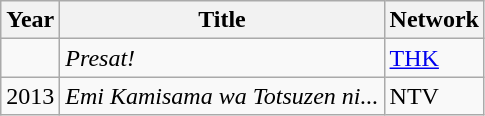<table class="wikitable">
<tr>
<th>Year</th>
<th>Title</th>
<th>Network</th>
</tr>
<tr>
<td></td>
<td><em>Presat!</em></td>
<td><a href='#'>THK</a></td>
</tr>
<tr>
<td>2013</td>
<td><em>Emi Kamisama wa Totsuzen ni...</em></td>
<td>NTV</td>
</tr>
</table>
